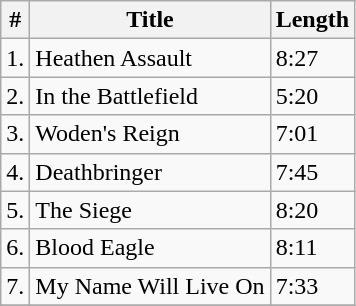<table class="wikitable">
<tr>
<th>#</th>
<th>Title</th>
<th>Length</th>
</tr>
<tr>
<td>1.</td>
<td>Heathen Assault</td>
<td>8:27</td>
</tr>
<tr>
<td>2.</td>
<td>In the Battlefield</td>
<td>5:20</td>
</tr>
<tr>
<td>3.</td>
<td>Woden's Reign</td>
<td>7:01</td>
</tr>
<tr>
<td>4.</td>
<td>Deathbringer</td>
<td>7:45</td>
</tr>
<tr>
<td>5.</td>
<td>The Siege</td>
<td>8:20</td>
</tr>
<tr>
<td>6.</td>
<td>Blood Eagle</td>
<td>8:11</td>
</tr>
<tr>
<td>7.</td>
<td>My Name Will Live On</td>
<td>7:33</td>
</tr>
<tr>
</tr>
</table>
